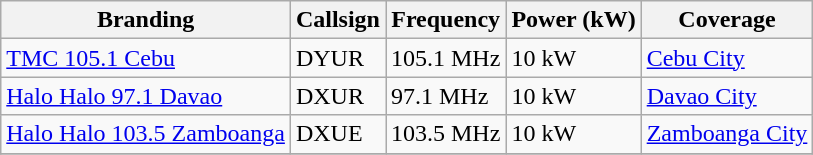<table class="wikitable">
<tr>
<th>Branding</th>
<th>Callsign</th>
<th>Frequency</th>
<th>Power (kW)</th>
<th>Coverage</th>
</tr>
<tr>
<td><a href='#'>TMC 105.1 Cebu</a></td>
<td>DYUR</td>
<td>105.1 MHz</td>
<td>10 kW</td>
<td><a href='#'>Cebu City</a></td>
</tr>
<tr>
<td><a href='#'>Halo Halo 97.1 Davao</a></td>
<td>DXUR</td>
<td>97.1 MHz</td>
<td>10 kW</td>
<td><a href='#'>Davao City</a></td>
</tr>
<tr>
<td><a href='#'>Halo Halo 103.5 Zamboanga</a></td>
<td>DXUE</td>
<td>103.5 MHz</td>
<td>10 kW</td>
<td><a href='#'>Zamboanga City</a></td>
</tr>
<tr>
</tr>
</table>
